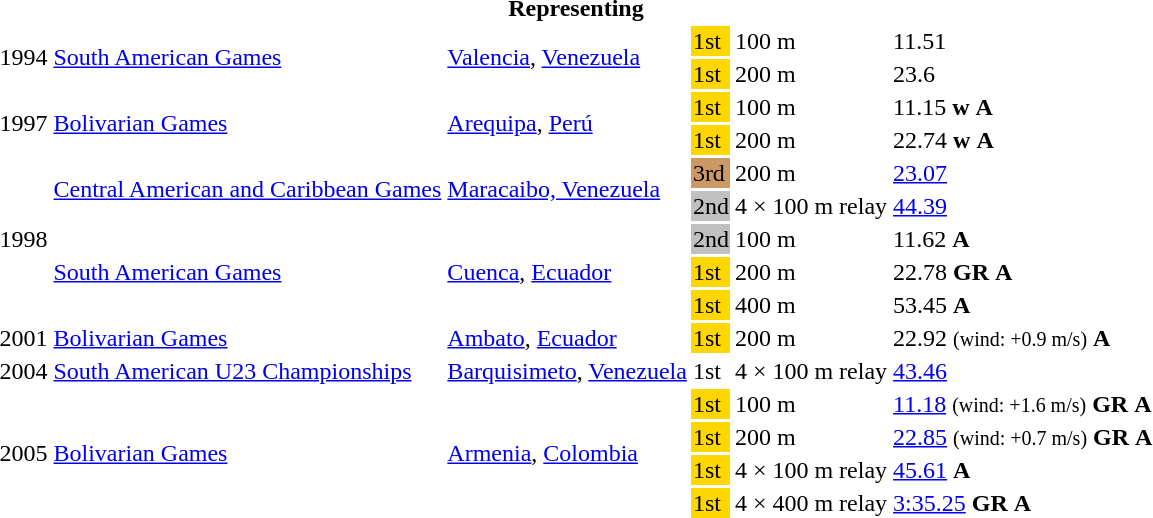<table>
<tr>
<th colspan="6">Representing </th>
</tr>
<tr>
<td rowspan = "2">1994</td>
<td rowspan = "2"><a href='#'>South American Games</a></td>
<td rowspan = "2"><a href='#'>Valencia</a>, <a href='#'>Venezuela</a></td>
<td bgcolor=gold>1st</td>
<td>100 m</td>
<td>11.51</td>
</tr>
<tr>
<td bgcolor=gold>1st</td>
<td>200 m</td>
<td>23.6</td>
</tr>
<tr>
<td rowspan = "2">1997</td>
<td rowspan = "2"><a href='#'>Bolivarian Games</a></td>
<td rowspan = "2"><a href='#'>Arequipa</a>, <a href='#'>Perú</a></td>
<td bgcolor=gold>1st</td>
<td>100 m</td>
<td>11.15 <strong>w</strong> <strong>A</strong></td>
</tr>
<tr>
<td bgcolor=gold>1st</td>
<td>200 m</td>
<td>22.74 <strong>w</strong> <strong>A</strong></td>
</tr>
<tr>
<td rowspan=5>1998</td>
<td rowspan=2><a href='#'>Central American and Caribbean Games</a></td>
<td rowspan=2><a href='#'>Maracaibo, Venezuela</a></td>
<td bgcolor=cc9966>3rd</td>
<td>200 m</td>
<td><a href='#'>23.07</a></td>
</tr>
<tr>
<td bgcolor=silver>2nd</td>
<td>4 × 100 m relay</td>
<td><a href='#'>44.39</a></td>
</tr>
<tr>
<td rowspan = "3"><a href='#'>South American Games</a></td>
<td rowspan = "3"><a href='#'>Cuenca</a>, <a href='#'>Ecuador</a></td>
<td bgcolor=silver>2nd</td>
<td>100 m</td>
<td>11.62 <strong>A</strong></td>
</tr>
<tr>
<td bgcolor=gold>1st</td>
<td>200 m</td>
<td>22.78 <strong>GR</strong>  <strong>A</strong></td>
</tr>
<tr>
<td bgcolor=gold>1st</td>
<td>400 m</td>
<td>53.45 <strong>A</strong></td>
</tr>
<tr>
<td>2001</td>
<td><a href='#'>Bolivarian Games</a></td>
<td><a href='#'>Ambato</a>, <a href='#'>Ecuador</a></td>
<td bgcolor=gold>1st</td>
<td>200 m</td>
<td>22.92 <small>(wind: +0.9 m/s)</small> <strong>A</strong></td>
</tr>
<tr>
<td>2004</td>
<td><a href='#'>South American U23 Championships</a></td>
<td><a href='#'>Barquisimeto</a>, <a href='#'>Venezuela</a></td>
<td>1st </td>
<td>4 × 100 m relay</td>
<td><a href='#'>43.46</a></td>
</tr>
<tr>
<td rowspan = "4">2005</td>
<td rowspan = "4"><a href='#'>Bolivarian Games</a></td>
<td rowspan = "4"><a href='#'>Armenia</a>, <a href='#'>Colombia</a></td>
<td bgcolor=gold>1st</td>
<td>100 m</td>
<td><a href='#'>11.18</a> <small>(wind: +1.6 m/s)</small> <strong>GR</strong> <strong>A</strong></td>
</tr>
<tr>
<td bgcolor=gold>1st</td>
<td>200 m</td>
<td><a href='#'>22.85</a> <small>(wind: +0.7 m/s)</small> <strong>GR</strong> <strong>A</strong></td>
</tr>
<tr>
<td bgcolor=gold>1st</td>
<td>4 × 100 m relay</td>
<td><a href='#'>45.61</a> <strong>A</strong></td>
</tr>
<tr>
<td bgcolor=gold>1st</td>
<td>4 × 400 m relay</td>
<td><a href='#'>3:35.25</a> <strong>GR</strong> <strong>A</strong></td>
</tr>
</table>
